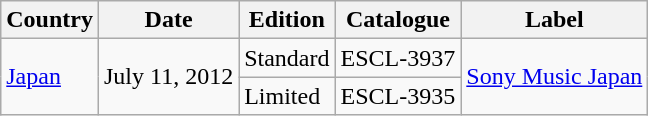<table class="wikitable">
<tr>
<th>Country</th>
<th>Date</th>
<th>Edition</th>
<th>Catalogue</th>
<th>Label</th>
</tr>
<tr>
<td rowspan="2"><a href='#'>Japan</a></td>
<td rowspan="2">July 11, 2012</td>
<td>Standard</td>
<td>ESCL-3937</td>
<td rowspan="2"><a href='#'>Sony Music Japan</a></td>
</tr>
<tr>
<td>Limited</td>
<td>ESCL-3935</td>
</tr>
</table>
